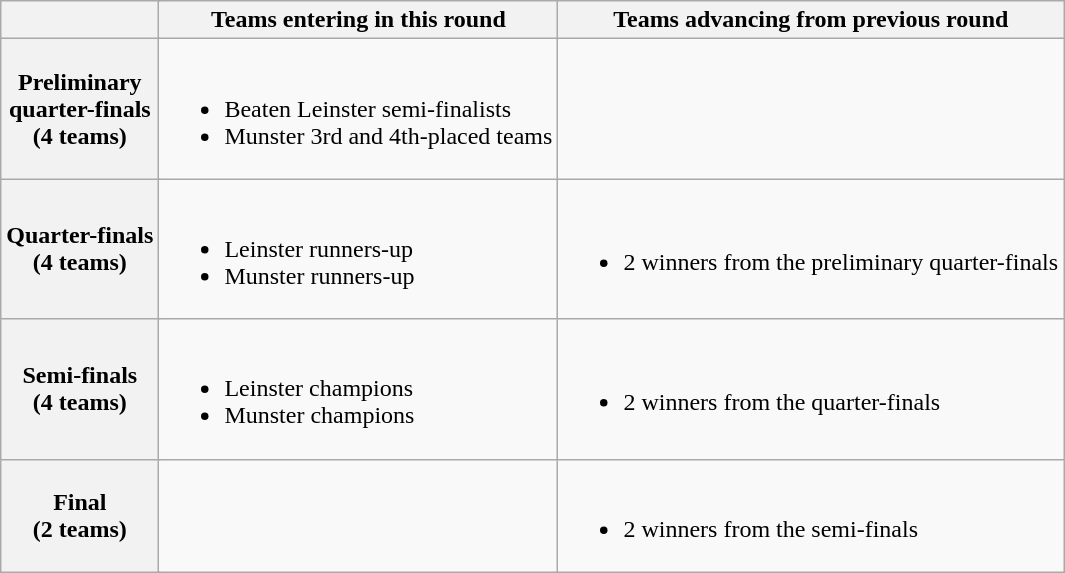<table class="wikitable">
<tr>
<th colspan=2></th>
<th>Teams entering in this round</th>
<th>Teams advancing from previous round</th>
</tr>
<tr>
<th colspan=2>Preliminary<br>quarter-finals<br>(4 teams)</th>
<td><br><ul><li>Beaten Leinster semi-finalists</li><li>Munster 3rd and 4th-placed teams</li></ul></td>
<td></td>
</tr>
<tr>
<th colspan=2>Quarter-finals<br>(4 teams)</th>
<td><br><ul><li>Leinster runners-up</li><li>Munster runners-up</li></ul></td>
<td><br><ul><li>2 winners from the preliminary quarter-finals</li></ul></td>
</tr>
<tr>
<th colspan=2>Semi-finals<br>(4 teams)</th>
<td><br><ul><li>Leinster champions</li><li>Munster champions</li></ul></td>
<td><br><ul><li>2 winners from the quarter-finals</li></ul></td>
</tr>
<tr>
<th colspan=2>Final<br>(2 teams)</th>
<td></td>
<td><br><ul><li>2 winners from the semi-finals</li></ul></td>
</tr>
</table>
